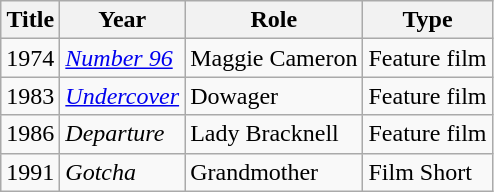<table class="wikitable">
<tr>
<th>Title</th>
<th>Year</th>
<th>Role</th>
<th>Type</th>
</tr>
<tr>
<td>1974</td>
<td><em><a href='#'>Number 96</a></em></td>
<td>Maggie Cameron</td>
<td>Feature film</td>
</tr>
<tr>
<td>1983</td>
<td><em><a href='#'>Undercover</a></em></td>
<td>Dowager</td>
<td>Feature film</td>
</tr>
<tr>
<td>1986</td>
<td><em>Departure</em></td>
<td>Lady Bracknell</td>
<td>Feature film</td>
</tr>
<tr>
<td>1991</td>
<td><em>Gotcha</em></td>
<td>Grandmother</td>
<td>Film Short</td>
</tr>
</table>
